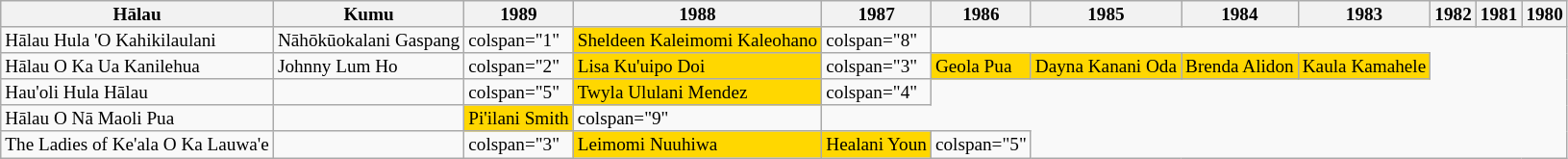<table class="wikitable collapsible collapsed" style="margin:left; font-size:80%; line-height:12px;">
<tr>
<th>Hālau</th>
<th>Kumu</th>
<th>1989</th>
<th>1988</th>
<th>1987</th>
<th>1986</th>
<th>1985</th>
<th>1984</th>
<th>1983</th>
<th>1982</th>
<th>1981</th>
<th>1980</th>
</tr>
<tr>
<td>Hālau Hula 'O Kahikilaulani</td>
<td>Nāhōkūokalani Gaspang</td>
<td>colspan="1"</td>
<td style="background:gold;">Sheldeen Kaleimomi Kaleohano</td>
<td>colspan="8"</td>
</tr>
<tr>
<td>Hālau O Ka Ua Kanilehua</td>
<td>Johnny Lum Ho</td>
<td>colspan="2"</td>
<td style="background:gold;">Lisa Ku'uipo Doi</td>
<td>colspan="3"</td>
<td style="background:gold;">Geola Pua</td>
<td style="background:gold;">Dayna Kanani Oda</td>
<td style="background:gold;">Brenda Alidon</td>
<td style="background:gold;">Kaula Kamahele</td>
</tr>
<tr>
<td>Hau'oli Hula Hālau</td>
<td></td>
<td>colspan="5"</td>
<td style="background:gold;">Twyla Ululani Mendez</td>
<td>colspan="4"</td>
</tr>
<tr>
<td>Hālau O Nā Maoli Pua</td>
<td></td>
<td style="background:gold;">Pi'ilani Smith</td>
<td>colspan="9"</td>
</tr>
<tr>
<td>The Ladies of Ke'ala O Ka Lauwa'e</td>
<td></td>
<td>colspan="3"</td>
<td style="background:gold;">Leimomi Nuuhiwa</td>
<td style="background:gold;">Healani Youn</td>
<td>colspan="5"</td>
</tr>
</table>
